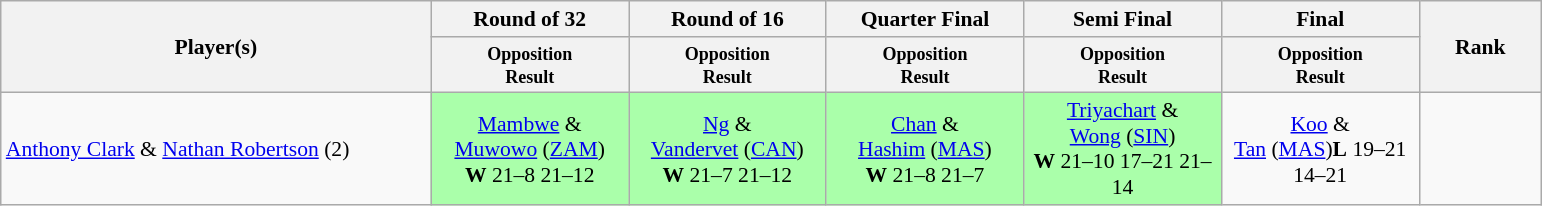<table class=wikitable style="font-size:90%">
<tr>
<th rowspan="2" style="width:280px;">Player(s)</th>
<th width=125>Round of 32</th>
<th width=125>Round of 16</th>
<th width=125>Quarter Final</th>
<th width=125>Semi Final</th>
<th width=125>Final</th>
<th rowspan="2" style="width:75px;">Rank</th>
</tr>
<tr>
<th style="line-height:1em"><small>Opposition<br>Result</small></th>
<th style="line-height:1em"><small>Opposition<br>Result</small></th>
<th style="line-height:1em"><small>Opposition<br>Result</small></th>
<th style="line-height:1em"><small>Opposition<br>Result</small></th>
<th style="line-height:1em"><small>Opposition<br>Result</small></th>
</tr>
<tr>
<td><a href='#'>Anthony Clark</a> & <a href='#'>Nathan Robertson</a> (2)</td>
<td style="text-align:center; background:#afa;"> <a href='#'>Mambwe</a> &<br><a href='#'>Muwowo</a> (<a href='#'>ZAM</a>)<br><strong>W</strong> 21–8 21–12</td>
<td style="text-align:center; background:#afa;"> <a href='#'>Ng</a> &<br><a href='#'>Vandervet</a> (<a href='#'>CAN</a>)<br><strong>W</strong> 21–7 21–12</td>
<td style="text-align:center; background:#afa;"> <a href='#'>Chan</a> &<br><a href='#'>Hashim</a> (<a href='#'>MAS</a>)<br><strong>W</strong> 21–8 21–7</td>
<td style="text-align:center; background:#afa;"> <a href='#'>Triyachart</a> &<br><a href='#'>Wong</a> (<a href='#'>SIN</a>)<br><strong>W</strong> 21–10 17–21 21–14</td>
<td style="text-align:center;"> <a href='#'>Koo</a> &<br><a href='#'>Tan</a> (<a href='#'>MAS</a>)<strong>L</strong> 19–21 14–21</td>
<td style="text-align:center;"></td>
</tr>
</table>
